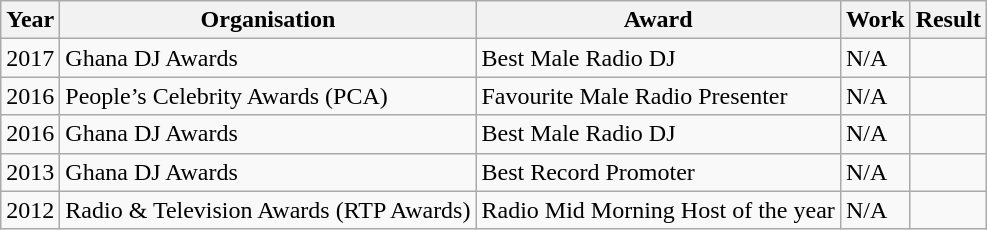<table class="wikitable">
<tr>
<th>Year</th>
<th>Organisation</th>
<th>Award</th>
<th>Work</th>
<th>Result</th>
</tr>
<tr>
<td>2017</td>
<td>Ghana DJ Awards</td>
<td>Best Male Radio DJ</td>
<td>N/A</td>
<td></td>
</tr>
<tr>
<td>2016</td>
<td>People’s Celebrity Awards (PCA)</td>
<td>Favourite Male Radio Presenter</td>
<td>N/A</td>
<td></td>
</tr>
<tr>
<td>2016</td>
<td>Ghana DJ Awards</td>
<td>Best Male Radio DJ</td>
<td>N/A</td>
<td></td>
</tr>
<tr>
<td>2013</td>
<td>Ghana DJ Awards</td>
<td>Best Record Promoter</td>
<td>N/A</td>
<td></td>
</tr>
<tr>
<td>2012</td>
<td>Radio & Television Awards (RTP Awards)</td>
<td>Radio Mid Morning Host of the year</td>
<td>N/A</td>
<td></td>
</tr>
</table>
